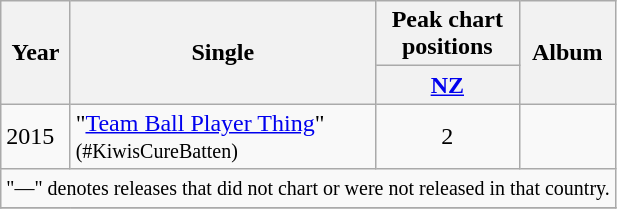<table class="wikitable">
<tr>
<th rowspan=2>Year</th>
<th rowspan=2>Single</th>
<th>Peak chart<br>positions</th>
<th rowspan=2>Album</th>
</tr>
<tr>
<th><a href='#'>NZ</a><br></th>
</tr>
<tr>
<td>2015</td>
<td>"<a href='#'>Team Ball Player Thing</a>"<br><small>(#KiwisCureBatten)</small></td>
<td align="center">2</td>
<td></td>
</tr>
<tr>
<td align=center colspan=4><small>"—" denotes releases that did not chart or were not released in that country.</small></td>
</tr>
<tr>
</tr>
</table>
